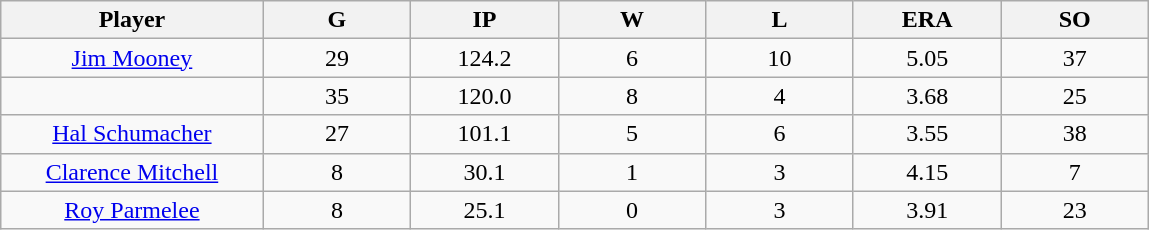<table class="wikitable sortable">
<tr>
<th bgcolor="#DDDDFF" width="16%">Player</th>
<th bgcolor="#DDDDFF" width="9%">G</th>
<th bgcolor="#DDDDFF" width="9%">IP</th>
<th bgcolor="#DDDDFF" width="9%">W</th>
<th bgcolor="#DDDDFF" width="9%">L</th>
<th bgcolor="#DDDDFF" width="9%">ERA</th>
<th bgcolor="#DDDDFF" width="9%">SO</th>
</tr>
<tr align="center">
<td><a href='#'>Jim Mooney</a></td>
<td>29</td>
<td>124.2</td>
<td>6</td>
<td>10</td>
<td>5.05</td>
<td>37</td>
</tr>
<tr align=center>
<td></td>
<td>35</td>
<td>120.0</td>
<td>8</td>
<td>4</td>
<td>3.68</td>
<td>25</td>
</tr>
<tr align="center">
<td><a href='#'>Hal Schumacher</a></td>
<td>27</td>
<td>101.1</td>
<td>5</td>
<td>6</td>
<td>3.55</td>
<td>38</td>
</tr>
<tr align=center>
<td><a href='#'>Clarence Mitchell</a></td>
<td>8</td>
<td>30.1</td>
<td>1</td>
<td>3</td>
<td>4.15</td>
<td>7</td>
</tr>
<tr align=center>
<td><a href='#'>Roy Parmelee</a></td>
<td>8</td>
<td>25.1</td>
<td>0</td>
<td>3</td>
<td>3.91</td>
<td>23</td>
</tr>
</table>
